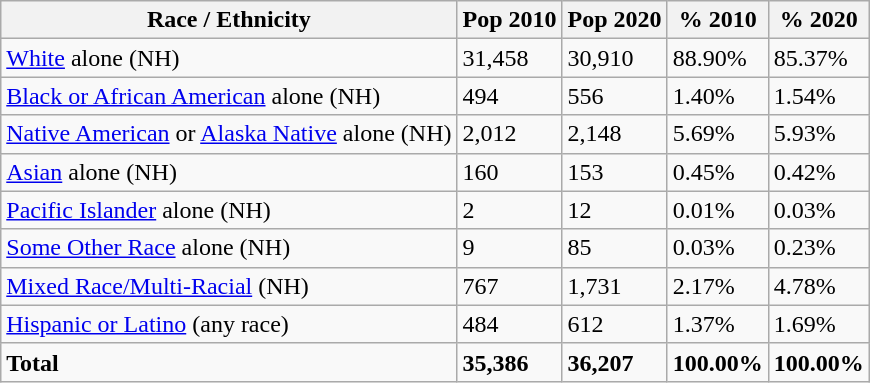<table class="wikitable">
<tr>
<th>Race / Ethnicity</th>
<th>Pop 2010</th>
<th>Pop 2020</th>
<th>% 2010</th>
<th>% 2020</th>
</tr>
<tr>
<td><a href='#'>White</a> alone (NH)</td>
<td>31,458</td>
<td>30,910</td>
<td>88.90%</td>
<td>85.37%</td>
</tr>
<tr>
<td><a href='#'>Black or African American</a> alone (NH)</td>
<td>494</td>
<td>556</td>
<td>1.40%</td>
<td>1.54%</td>
</tr>
<tr>
<td><a href='#'>Native American</a> or <a href='#'>Alaska Native</a> alone (NH)</td>
<td>2,012</td>
<td>2,148</td>
<td>5.69%</td>
<td>5.93%</td>
</tr>
<tr>
<td><a href='#'>Asian</a> alone (NH)</td>
<td>160</td>
<td>153</td>
<td>0.45%</td>
<td>0.42%</td>
</tr>
<tr>
<td><a href='#'>Pacific Islander</a> alone (NH)</td>
<td>2</td>
<td>12</td>
<td>0.01%</td>
<td>0.03%</td>
</tr>
<tr>
<td><a href='#'>Some Other Race</a> alone (NH)</td>
<td>9</td>
<td>85</td>
<td>0.03%</td>
<td>0.23%</td>
</tr>
<tr>
<td><a href='#'>Mixed Race/Multi-Racial</a> (NH)</td>
<td>767</td>
<td>1,731</td>
<td>2.17%</td>
<td>4.78%</td>
</tr>
<tr>
<td><a href='#'>Hispanic or Latino</a> (any race)</td>
<td>484</td>
<td>612</td>
<td>1.37%</td>
<td>1.69%</td>
</tr>
<tr>
<td><strong>Total</strong></td>
<td><strong>35,386</strong></td>
<td><strong>36,207</strong></td>
<td><strong>100.00%</strong></td>
<td><strong>100.00%</strong></td>
</tr>
</table>
